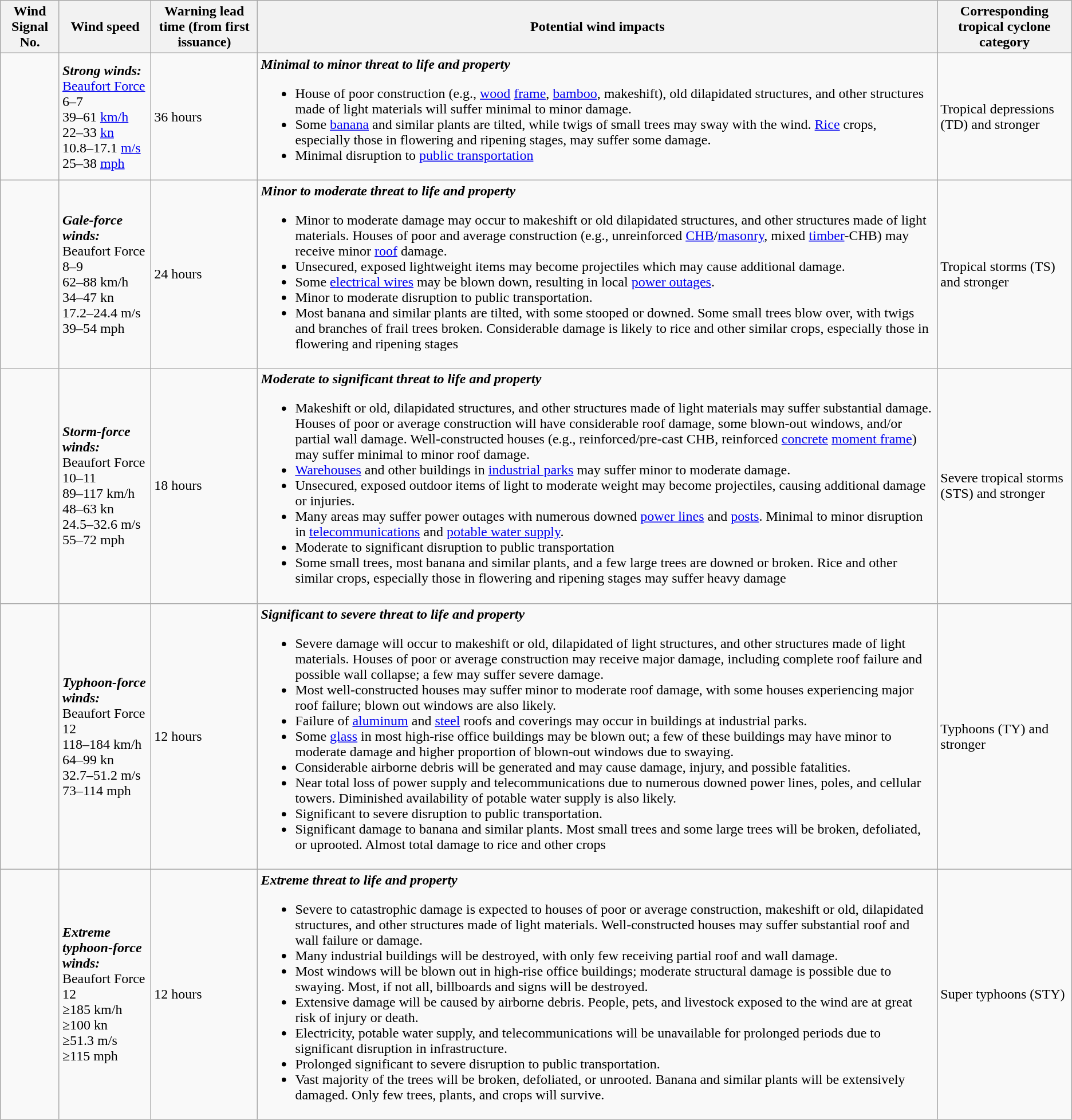<table class="wikitable">
<tr>
<th>Wind Signal No.</th>
<th>Wind speed</th>
<th>Warning lead time (from first issuance)</th>
<th>Potential wind impacts</th>
<th>Corresponding tropical cyclone category</th>
</tr>
<tr>
<td></td>
<td><strong><em>Strong winds:</em></strong><br><a href='#'>Beaufort Force</a> 6–7<br>39–61 <a href='#'>km/h</a><br>22–33 <a href='#'>kn</a><br>10.8–17.1 <a href='#'>m/s</a><br>25–38 <a href='#'>mph</a></td>
<td>36 hours</td>
<td><strong><em>Minimal to minor threat to life and property</em></strong><br><ul><li>House of poor construction (e.g., <a href='#'>wood</a> <a href='#'>frame</a>, <a href='#'>bamboo</a>, makeshift), old dilapidated structures, and other structures made of light materials will suffer minimal to minor damage.</li><li>Some <a href='#'>banana</a> and similar plants are tilted, while twigs of small trees may sway with the wind. <a href='#'>Rice</a> crops, especially those in flowering and ripening stages, may suffer some damage.</li><li>Minimal disruption to <a href='#'>public transportation</a></li></ul></td>
<td>Tropical depressions (TD) and stronger</td>
</tr>
<tr>
<td></td>
<td><strong><em>Gale-force winds:</em></strong><br>Beaufort Force 8–9<br>62–88 km/h<br>34–47 kn<br>17.2–24.4 m/s<br>39–54 mph</td>
<td>24 hours</td>
<td><strong><em>Minor to moderate threat to life and property</em></strong><br><ul><li>Minor to moderate damage may occur to makeshift or old dilapidated structures, and other structures made of light materials. Houses of poor and average construction (e.g., unreinforced <a href='#'>CHB</a>/<a href='#'>masonry</a>, mixed <a href='#'>timber</a>-CHB) may receive minor <a href='#'>roof</a> damage.</li><li>Unsecured, exposed lightweight items may become projectiles which may cause additional damage.</li><li>Some <a href='#'>electrical wires</a> may be blown down, resulting in local <a href='#'>power outages</a>.</li><li>Minor to moderate disruption to public transportation.</li><li>Most banana and similar plants are tilted, with some stooped or downed. Some small trees blow over, with twigs and branches of frail trees broken. Considerable damage is likely to rice and other similar crops, especially those in flowering and ripening stages</li></ul></td>
<td>Tropical storms (TS) and stronger</td>
</tr>
<tr>
<td></td>
<td><strong><em>Storm-force winds:</em></strong><br>Beaufort Force 10–11<br>89–117 km/h<br>48–63 kn<br>24.5–32.6 m/s<br>55–72 mph</td>
<td>18 hours</td>
<td><strong><em>Moderate to significant threat to life and property</em></strong><br><ul><li>Makeshift or old, dilapidated structures, and other structures made of light materials may suffer substantial damage. Houses of poor or average construction will have considerable roof damage, some blown-out windows, and/or partial wall damage. Well-constructed houses (e.g., reinforced/pre-cast CHB, reinforced <a href='#'>concrete</a> <a href='#'>moment frame</a>) may suffer minimal to minor roof damage.</li><li><a href='#'>Warehouses</a> and other buildings in <a href='#'>industrial parks</a> may suffer minor to moderate damage.</li><li>Unsecured, exposed outdoor items of light to moderate weight may become projectiles, causing additional damage or injuries.</li><li>Many areas may suffer power outages with numerous downed <a href='#'>power lines</a> and <a href='#'>posts</a>. Minimal to minor disruption in <a href='#'>telecommunications</a> and <a href='#'>potable water supply</a>.</li><li>Moderate to significant disruption to public transportation</li><li>Some small trees, most banana and similar plants, and a few large trees are downed or broken. Rice and other similar crops, especially those in flowering and ripening stages may suffer heavy damage</li></ul></td>
<td>Severe tropical storms (STS) and stronger</td>
</tr>
<tr>
<td></td>
<td><strong><em>Typhoon-force winds:</em></strong><br>Beaufort Force 12<br>118–184 km/h<br>64–99 kn<br>32.7–51.2 m/s<br>73–114 mph</td>
<td>12 hours</td>
<td><strong><em>Significant to severe threat to life and property</em></strong><br><ul><li>Severe damage will occur to makeshift or old, dilapidated of light structures, and other structures made of light materials. Houses of poor or average construction may receive major damage, including complete roof failure and possible wall collapse; a few may suffer severe damage.</li><li>Most well-constructed houses may suffer minor to moderate roof damage, with some houses experiencing major roof failure; blown out windows are also likely.</li><li>Failure of <a href='#'>aluminum</a> and <a href='#'>steel</a> roofs and coverings may occur in buildings at industrial parks.</li><li>Some <a href='#'>glass</a> in most high-rise office buildings may be blown out; a few of these buildings may have minor to moderate damage and higher proportion of blown-out windows due to swaying.</li><li>Considerable airborne debris will be generated and may cause damage, injury, and possible fatalities.</li><li>Near total loss of power supply and telecommunications due to numerous downed power lines, poles, and cellular towers. Diminished availability of potable water supply is also likely.</li><li>Significant to severe disruption to public transportation.</li><li>Significant damage to banana and similar plants. Most small trees and some large trees will be broken, defoliated, or uprooted. Almost total damage to rice and other crops</li></ul></td>
<td>Typhoons (TY) and stronger</td>
</tr>
<tr>
<td></td>
<td><strong><em>Extreme typhoon-force winds:</em></strong><br>Beaufort Force 12<br>≥185 km/h<br>≥100 kn<br>≥51.3 m/s<br>≥115 mph</td>
<td>12 hours</td>
<td><strong><em>Extreme threat to life and property</em></strong><br><ul><li>Severe to catastrophic damage is expected to houses of poor or average construction, makeshift or old, dilapidated structures, and other structures made of light materials. Well-constructed houses may suffer substantial roof and wall failure or damage.</li><li>Many industrial buildings will be destroyed, with only few receiving partial roof and wall damage.</li><li>Most windows will be blown out in high-rise office buildings; moderate structural damage is possible due to swaying. Most, if not all, billboards and signs will be destroyed.</li><li>Extensive damage will be caused by airborne debris. People, pets, and livestock exposed to the wind are at great risk of injury or death.</li><li>Electricity, potable water supply, and telecommunications will be unavailable for prolonged periods due to significant disruption in infrastructure.</li><li>Prolonged significant to severe disruption to public transportation.</li><li>Vast majority of the trees will be broken, defoliated, or unrooted. Banana and similar plants will be extensively damaged. Only few trees, plants, and crops will survive.</li></ul></td>
<td>Super typhoons (STY)</td>
</tr>
</table>
